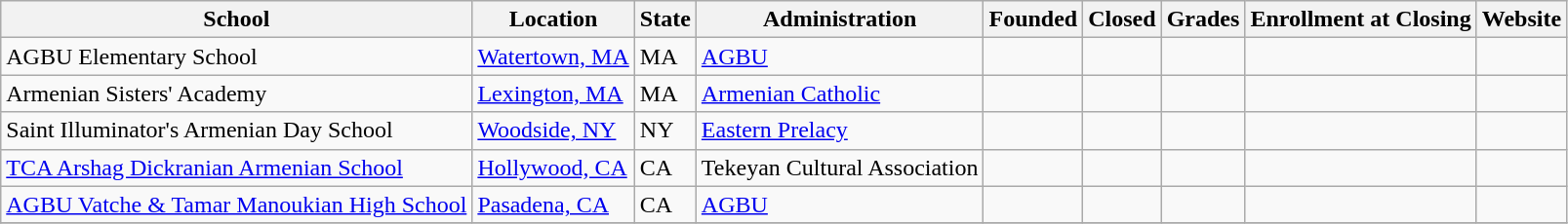<table class="wikitable sortable">
<tr>
<th>School</th>
<th>Location</th>
<th>State</th>
<th>Administration</th>
<th>Founded</th>
<th>Closed</th>
<th>Grades</th>
<th>Enrollment at Closing</th>
<th>Website</th>
</tr>
<tr>
<td>AGBU Elementary School</td>
<td><a href='#'>Watertown, MA</a></td>
<td>MA</td>
<td><a href='#'>AGBU</a></td>
<td></td>
<td></td>
<td></td>
<td></td>
<td></td>
</tr>
<tr>
<td>Armenian Sisters' Academy</td>
<td><a href='#'>Lexington, MA</a></td>
<td>MA</td>
<td><a href='#'>Armenian Catholic</a></td>
<td></td>
<td></td>
<td></td>
<td></td>
<td></td>
</tr>
<tr>
<td>Saint Illuminator's Armenian Day School</td>
<td><a href='#'>Woodside, NY</a></td>
<td>NY</td>
<td><a href='#'>Eastern Prelacy</a></td>
<td></td>
<td></td>
<td></td>
<td></td>
<td></td>
</tr>
<tr>
<td><a href='#'>TCA Arshag Dickranian Armenian School</a></td>
<td><a href='#'>Hollywood, CA</a></td>
<td>CA</td>
<td>Tekeyan Cultural Association</td>
<td></td>
<td></td>
<td></td>
<td></td>
<td></td>
</tr>
<tr>
<td><a href='#'>AGBU Vatche & Tamar Manoukian High School</a></td>
<td><a href='#'>Pasadena, CA</a></td>
<td>CA</td>
<td><a href='#'>AGBU</a></td>
<td></td>
<td></td>
<td></td>
<td></td>
<td></td>
</tr>
<tr>
</tr>
</table>
